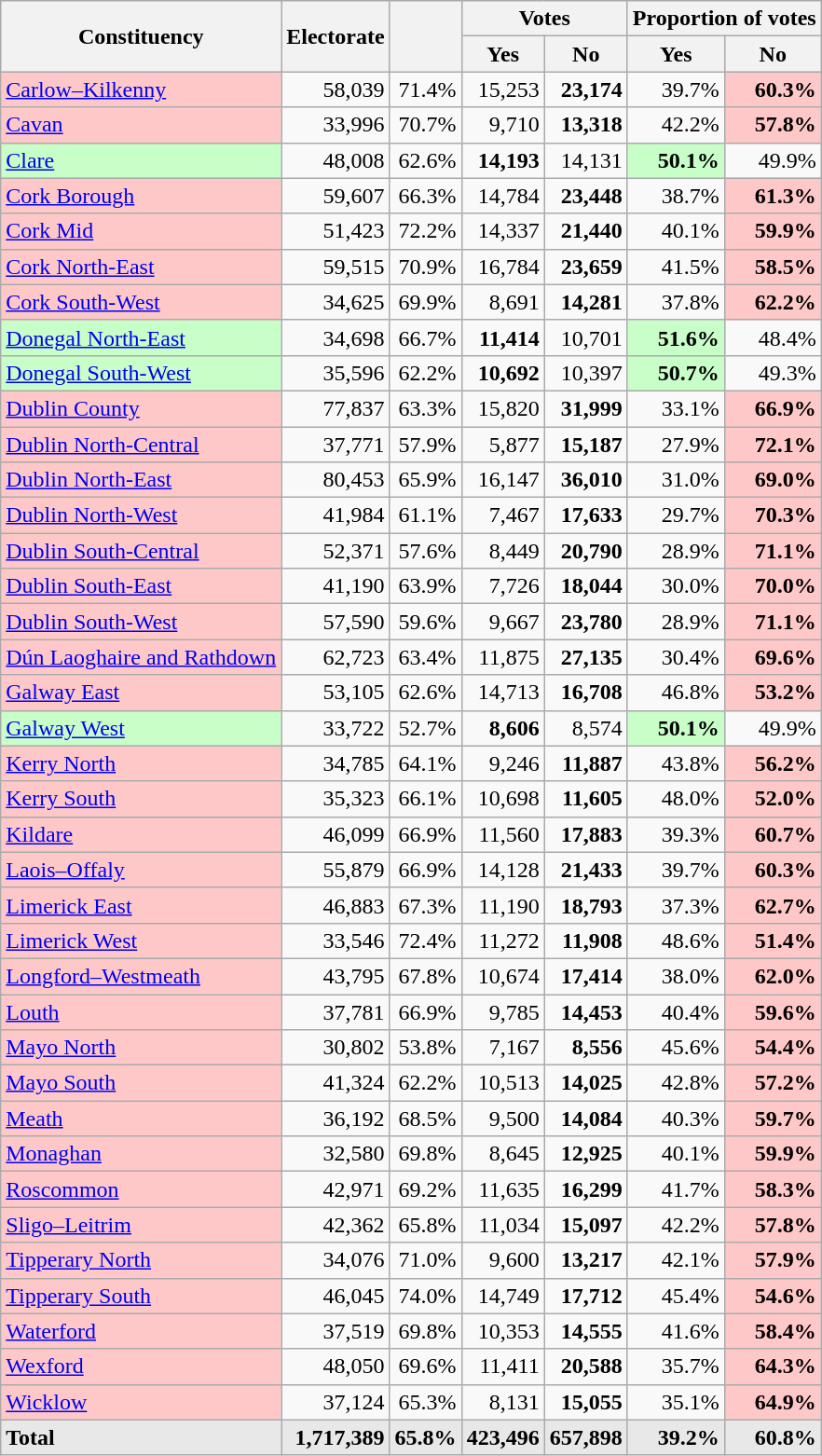<table class="wikitable sortable">
<tr>
<th rowspan=2>Constituency</th>
<th rowspan=2>Electorate</th>
<th rowspan=2></th>
<th colspan=2>Votes</th>
<th colspan=2>Proportion of votes</th>
</tr>
<tr>
<th>Yes</th>
<th>No</th>
<th>Yes</th>
<th>No</th>
</tr>
<tr>
<td style="background:#ffc8c8;"><a href='#'>Carlow–Kilkenny</a></td>
<td style="text-align: right;">58,039</td>
<td style="text-align: right;">71.4%</td>
<td style="text-align: right;">15,253</td>
<td style="text-align: right;"><strong>23,174</strong></td>
<td style="text-align: right;">39.7%</td>
<td style="text-align: right; background:#ffc8c8;"><strong>60.3%</strong></td>
</tr>
<tr>
<td style="background:#ffc8c8;"><a href='#'>Cavan</a></td>
<td style="text-align: right;">33,996</td>
<td style="text-align: right;">70.7%</td>
<td style="text-align: right;">9,710</td>
<td style="text-align: right;"><strong>13,318</strong></td>
<td style="text-align: right;">42.2%</td>
<td style="text-align: right; background:#ffc8c8;"><strong>57.8%</strong></td>
</tr>
<tr>
<td style="background:#c8ffc8;"><a href='#'>Clare</a></td>
<td style="text-align: right;">48,008</td>
<td style="text-align: right;">62.6%</td>
<td style="text-align: right;"><strong>14,193</strong></td>
<td style="text-align: right;">14,131</td>
<td style="text-align: right; background:#c8ffc8;"><strong>50.1%</strong></td>
<td style="text-align: right;">49.9%</td>
</tr>
<tr>
<td style="background:#ffc8c8;"><a href='#'>Cork Borough</a></td>
<td style="text-align: right;">59,607</td>
<td style="text-align: right;">66.3%</td>
<td style="text-align: right;">14,784</td>
<td style="text-align: right;"><strong>23,448</strong></td>
<td style="text-align: right;">38.7%</td>
<td style="text-align: right; background:#ffc8c8;"><strong>61.3%</strong></td>
</tr>
<tr>
<td style="background:#ffc8c8;"><a href='#'>Cork Mid</a></td>
<td style="text-align: right;">51,423</td>
<td style="text-align: right;">72.2%</td>
<td style="text-align: right;">14,337</td>
<td style="text-align: right;"><strong>21,440</strong></td>
<td style="text-align: right;">40.1%</td>
<td style="text-align: right; background:#ffc8c8;"><strong>59.9%</strong></td>
</tr>
<tr>
<td style="background:#ffc8c8;"><a href='#'>Cork North-East</a></td>
<td style="text-align: right;">59,515</td>
<td style="text-align: right;">70.9%</td>
<td style="text-align: right;">16,784</td>
<td style="text-align: right;"><strong>23,659</strong></td>
<td style="text-align: right;">41.5%</td>
<td style="text-align: right; background:#ffc8c8;"><strong>58.5%</strong></td>
</tr>
<tr>
<td style="background:#ffc8c8;"><a href='#'>Cork South-West</a></td>
<td style="text-align: right;">34,625</td>
<td style="text-align: right;">69.9%</td>
<td style="text-align: right;">8,691</td>
<td style="text-align: right;"><strong>14,281</strong></td>
<td style="text-align: right;">37.8%</td>
<td style="text-align: right; background:#ffc8c8;"><strong>62.2%</strong></td>
</tr>
<tr>
<td style="background:#c8ffc8;"><a href='#'>Donegal North-East</a></td>
<td style="text-align: right;">34,698</td>
<td style="text-align: right;">66.7%</td>
<td style="text-align: right;"><strong>11,414</strong></td>
<td style="text-align: right;">10,701</td>
<td style="text-align: right; background:#c8ffc8;"><strong>51.6%</strong></td>
<td style="text-align: right;">48.4%</td>
</tr>
<tr>
<td style="background:#c8ffc8;"><a href='#'>Donegal South-West</a></td>
<td style="text-align: right;">35,596</td>
<td style="text-align: right;">62.2%</td>
<td style="text-align: right;"><strong>10,692</strong></td>
<td style="text-align: right;">10,397</td>
<td style="text-align: right; background:#c8ffc8;"><strong>50.7%</strong></td>
<td style="text-align: right;">49.3%</td>
</tr>
<tr>
<td style="background:#ffc8c8;"><a href='#'>Dublin County</a></td>
<td style="text-align: right;">77,837</td>
<td style="text-align: right;">63.3%</td>
<td style="text-align: right;">15,820</td>
<td style="text-align: right;"><strong>31,999</strong></td>
<td style="text-align: right;">33.1%</td>
<td style="text-align: right; background:#ffc8c8;"><strong>66.9%</strong></td>
</tr>
<tr>
<td style="background:#ffc8c8;"><a href='#'>Dublin North-Central</a></td>
<td style="text-align: right;">37,771</td>
<td style="text-align: right;">57.9%</td>
<td style="text-align: right;">5,877</td>
<td style="text-align: right;"><strong>15,187</strong></td>
<td style="text-align: right;">27.9%</td>
<td style="text-align: right; background:#ffc8c8;"><strong>72.1%</strong></td>
</tr>
<tr>
<td style="background:#ffc8c8;"><a href='#'>Dublin North-East</a></td>
<td style="text-align: right;">80,453</td>
<td style="text-align: right;">65.9%</td>
<td style="text-align: right;">16,147</td>
<td style="text-align: right;"><strong>36,010</strong></td>
<td style="text-align: right;">31.0%</td>
<td style="text-align: right; background:#ffc8c8;"><strong>69.0%</strong></td>
</tr>
<tr>
<td style="background:#ffc8c8;"><a href='#'>Dublin North-West</a></td>
<td style="text-align: right;">41,984</td>
<td style="text-align: right;">61.1%</td>
<td style="text-align: right;">7,467</td>
<td style="text-align: right;"><strong>17,633</strong></td>
<td style="text-align: right;">29.7%</td>
<td style="text-align: right; background:#ffc8c8;"><strong>70.3%</strong></td>
</tr>
<tr>
<td style="background:#ffc8c8;"><a href='#'>Dublin South-Central</a></td>
<td style="text-align: right;">52,371</td>
<td style="text-align: right;">57.6%</td>
<td style="text-align: right;">8,449</td>
<td style="text-align: right;"><strong>20,790</strong></td>
<td style="text-align: right;">28.9%</td>
<td style="text-align: right; background:#ffc8c8;"><strong>71.1%</strong></td>
</tr>
<tr>
<td style="background:#ffc8c8;"><a href='#'>Dublin South-East</a></td>
<td style="text-align: right;">41,190</td>
<td style="text-align: right;">63.9%</td>
<td style="text-align: right;">7,726</td>
<td style="text-align: right;"><strong>18,044</strong></td>
<td style="text-align: right;">30.0%</td>
<td style="text-align: right; background:#ffc8c8;"><strong>70.0%</strong></td>
</tr>
<tr>
<td style="background:#ffc8c8;"><a href='#'>Dublin South-West</a></td>
<td style="text-align: right;">57,590</td>
<td style="text-align: right;">59.6%</td>
<td style="text-align: right;">9,667</td>
<td style="text-align: right;"><strong>23,780</strong></td>
<td style="text-align: right;">28.9%</td>
<td style="text-align: right; background:#ffc8c8;"><strong>71.1%</strong></td>
</tr>
<tr>
<td style="background:#ffc8c8;"><a href='#'>Dún Laoghaire and Rathdown</a></td>
<td style="text-align: right;">62,723</td>
<td style="text-align: right;">63.4%</td>
<td style="text-align: right;">11,875</td>
<td style="text-align: right;"><strong>27,135</strong></td>
<td style="text-align: right;">30.4%</td>
<td style="text-align: right; background:#ffc8c8;"><strong>69.6%</strong></td>
</tr>
<tr>
<td style="background:#ffc8c8;"><a href='#'>Galway East</a></td>
<td style="text-align: right;">53,105</td>
<td style="text-align: right;">62.6%</td>
<td style="text-align: right;">14,713</td>
<td style="text-align: right;"><strong>16,708</strong></td>
<td style="text-align: right;">46.8%</td>
<td style="text-align: right; background:#ffc8c8;"><strong>53.2%</strong></td>
</tr>
<tr>
<td style="background:#c8ffc8;"><a href='#'>Galway West</a></td>
<td style="text-align: right;">33,722</td>
<td style="text-align: right;">52.7%</td>
<td style="text-align: right;"><strong>8,606</strong></td>
<td style="text-align: right;">8,574</td>
<td style="text-align: right; background:#c8ffc8;"><strong>50.1%</strong></td>
<td style="text-align: right;">49.9%</td>
</tr>
<tr>
<td style="background:#ffc8c8;"><a href='#'>Kerry North</a></td>
<td style="text-align: right;">34,785</td>
<td style="text-align: right;">64.1%</td>
<td style="text-align: right;">9,246</td>
<td style="text-align: right;"><strong>11,887</strong></td>
<td style="text-align: right;">43.8%</td>
<td style="text-align: right; background:#ffc8c8;"><strong>56.2%</strong></td>
</tr>
<tr>
<td style="background:#ffc8c8;"><a href='#'>Kerry South</a></td>
<td style="text-align: right;">35,323</td>
<td style="text-align: right;">66.1%</td>
<td style="text-align: right;">10,698</td>
<td style="text-align: right;"><strong>11,605</strong></td>
<td style="text-align: right;">48.0%</td>
<td style="text-align: right; background:#ffc8c8;"><strong>52.0%</strong></td>
</tr>
<tr>
<td style="background:#ffc8c8;"><a href='#'>Kildare</a></td>
<td style="text-align: right;">46,099</td>
<td style="text-align: right;">66.9%</td>
<td style="text-align: right;">11,560</td>
<td style="text-align: right;"><strong>17,883</strong></td>
<td style="text-align: right;">39.3%</td>
<td style="text-align: right; background:#ffc8c8;"><strong>60.7%</strong></td>
</tr>
<tr>
<td style="background:#ffc8c8;"><a href='#'>Laois–Offaly</a></td>
<td style="text-align: right;">55,879</td>
<td style="text-align: right;">66.9%</td>
<td style="text-align: right;">14,128</td>
<td style="text-align: right;"><strong>21,433</strong></td>
<td style="text-align: right;">39.7%</td>
<td style="text-align: right; background:#ffc8c8;"><strong>60.3%</strong></td>
</tr>
<tr>
<td style="background:#ffc8c8;"><a href='#'>Limerick East</a></td>
<td style="text-align: right;">46,883</td>
<td style="text-align: right;">67.3%</td>
<td style="text-align: right;">11,190</td>
<td style="text-align: right;"><strong>18,793</strong></td>
<td style="text-align: right;">37.3%</td>
<td style="text-align: right; background:#ffc8c8;"><strong>62.7%</strong></td>
</tr>
<tr>
<td style="background:#ffc8c8;"><a href='#'>Limerick West</a></td>
<td style="text-align: right;">33,546</td>
<td style="text-align: right;">72.4%</td>
<td style="text-align: right;">11,272</td>
<td style="text-align: right;"><strong>11,908</strong></td>
<td style="text-align: right;">48.6%</td>
<td style="text-align: right; background:#ffc8c8;"><strong>51.4%</strong></td>
</tr>
<tr>
<td style="background:#ffc8c8;"><a href='#'>Longford–Westmeath</a></td>
<td style="text-align: right;">43,795</td>
<td style="text-align: right;">67.8%</td>
<td style="text-align: right;">10,674</td>
<td style="text-align: right;"><strong>17,414</strong></td>
<td style="text-align: right;">38.0%</td>
<td style="text-align: right; background:#ffc8c8;"><strong>62.0%</strong></td>
</tr>
<tr>
<td style="background:#ffc8c8;"><a href='#'>Louth</a></td>
<td style="text-align: right;">37,781</td>
<td style="text-align: right;">66.9%</td>
<td style="text-align: right;">9,785</td>
<td style="text-align: right;"><strong>14,453</strong></td>
<td style="text-align: right;">40.4%</td>
<td style="text-align: right; background:#ffc8c8;"><strong>59.6%</strong></td>
</tr>
<tr>
<td style="background:#ffc8c8;"><a href='#'>Mayo North</a></td>
<td style="text-align: right;">30,802</td>
<td style="text-align: right;">53.8%</td>
<td style="text-align: right;">7,167</td>
<td style="text-align: right;"><strong>8,556</strong></td>
<td style="text-align: right;">45.6%</td>
<td style="text-align: right; background:#ffc8c8;"><strong>54.4%</strong></td>
</tr>
<tr>
<td style="background:#ffc8c8;"><a href='#'>Mayo South</a></td>
<td style="text-align: right;">41,324</td>
<td style="text-align: right;">62.2%</td>
<td style="text-align: right;">10,513</td>
<td style="text-align: right;"><strong>14,025</strong></td>
<td style="text-align: right;">42.8%</td>
<td style="text-align: right; background:#ffc8c8;"><strong>57.2%</strong></td>
</tr>
<tr>
<td style="background:#ffc8c8;"><a href='#'>Meath</a></td>
<td style="text-align: right;">36,192</td>
<td style="text-align: right;">68.5%</td>
<td style="text-align: right;">9,500</td>
<td style="text-align: right;"><strong>14,084</strong></td>
<td style="text-align: right;">40.3%</td>
<td style="text-align: right; background:#ffc8c8;"><strong>59.7%</strong></td>
</tr>
<tr>
<td style="background:#ffc8c8;"><a href='#'>Monaghan</a></td>
<td style="text-align: right;">32,580</td>
<td style="text-align: right;">69.8%</td>
<td style="text-align: right;">8,645</td>
<td style="text-align: right;"><strong>12,925</strong></td>
<td style="text-align: right;">40.1%</td>
<td style="text-align: right; background:#ffc8c8;"><strong>59.9%</strong></td>
</tr>
<tr>
<td style="background:#ffc8c8;"><a href='#'>Roscommon</a></td>
<td style="text-align: right;">42,971</td>
<td style="text-align: right;">69.2%</td>
<td style="text-align: right;">11,635</td>
<td style="text-align: right;"><strong>16,299</strong></td>
<td style="text-align: right;">41.7%</td>
<td style="text-align: right; background:#ffc8c8;"><strong>58.3%</strong></td>
</tr>
<tr>
<td style="background:#ffc8c8;"><a href='#'>Sligo–Leitrim</a></td>
<td style="text-align: right;">42,362</td>
<td style="text-align: right;">65.8%</td>
<td style="text-align: right;">11,034</td>
<td style="text-align: right;"><strong>15,097</strong></td>
<td style="text-align: right;">42.2%</td>
<td style="text-align: right; background:#ffc8c8;"><strong>57.8%</strong></td>
</tr>
<tr>
<td style="background:#ffc8c8;"><a href='#'>Tipperary North</a></td>
<td style="text-align: right;">34,076</td>
<td style="text-align: right;">71.0%</td>
<td style="text-align: right;">9,600</td>
<td style="text-align: right;"><strong>13,217</strong></td>
<td style="text-align: right;">42.1%</td>
<td style="text-align: right; background:#ffc8c8;"><strong>57.9%</strong></td>
</tr>
<tr>
<td style="background:#ffc8c8;"><a href='#'>Tipperary South</a></td>
<td style="text-align: right;">46,045</td>
<td style="text-align: right;">74.0%</td>
<td style="text-align: right;">14,749</td>
<td style="text-align: right;"><strong>17,712</strong></td>
<td style="text-align: right;">45.4%</td>
<td style="text-align: right; background:#ffc8c8;"><strong>54.6%</strong></td>
</tr>
<tr>
<td style="background:#ffc8c8;"><a href='#'>Waterford</a></td>
<td style="text-align: right;">37,519</td>
<td style="text-align: right;">69.8%</td>
<td style="text-align: right;">10,353</td>
<td style="text-align: right;"><strong>14,555</strong></td>
<td style="text-align: right;">41.6%</td>
<td style="text-align: right; background:#ffc8c8;"><strong>58.4%</strong></td>
</tr>
<tr>
<td style="background:#ffc8c8;"><a href='#'>Wexford</a></td>
<td style="text-align: right;">48,050</td>
<td style="text-align: right;">69.6%</td>
<td style="text-align: right;">11,411</td>
<td style="text-align: right;"><strong>20,588</strong></td>
<td style="text-align: right;">35.7%</td>
<td style="text-align: right; background:#ffc8c8;"><strong>64.3%</strong></td>
</tr>
<tr>
<td style="background:#ffc8c8;"><a href='#'>Wicklow</a></td>
<td style="text-align: right;">37,124</td>
<td style="text-align: right;">65.3%</td>
<td style="text-align: right;">8,131</td>
<td style="text-align: right;"><strong>15,055</strong></td>
<td style="text-align: right;">35.1%</td>
<td style="text-align: right; background:#ffc8c8;"><strong>64.9%</strong></td>
</tr>
<tr class="sortbottom" style="font-weight:bold; background:rgb(232,232,232);">
<td>Total</td>
<td style="text-align: right;">1,717,389</td>
<td style="text-align: right;">65.8%</td>
<td style="text-align: right;">423,496</td>
<td style="text-align: right;">657,898</td>
<td style="text-align: right;">39.2%</td>
<td style="text-align: right;">60.8%</td>
</tr>
</table>
